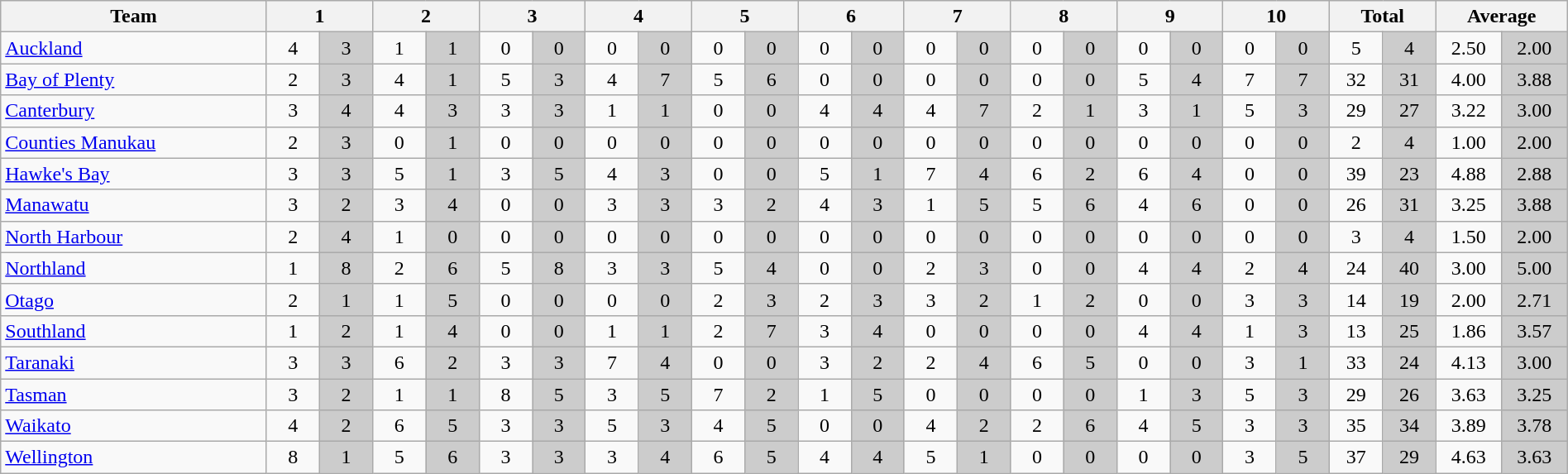<table class="wikitable" style="text-align:center;width:100%">
<tr>
<th style="width:10%">Team</th>
<th style="width:4%" colspan=2>1</th>
<th style="width:4%" colspan=2>2</th>
<th style="width:4%" colspan=2>3</th>
<th style="width:4%" colspan=2>4</th>
<th style="width:4%" colspan=2>5</th>
<th style="width:4%" colspan=2>6</th>
<th style="width:4%" colspan=2>7</th>
<th style="width:4%" colspan=2>8</th>
<th style="width:4%" colspan=2>9</th>
<th style="width:4%" colspan=2>10</th>
<th style="width:4%" colspan=2>Total</th>
<th style="width:4%" colspan=2>Average</th>
</tr>
<tr>
<td style="text-align:left"><a href='#'>Auckland</a></td>
<td>4</td>
<td style="background:#ccc">3</td>
<td>1</td>
<td style="background:#ccc">1</td>
<td>0</td>
<td style="background:#ccc">0</td>
<td>0</td>
<td style="background:#ccc">0</td>
<td>0</td>
<td style="background:#ccc">0</td>
<td>0</td>
<td style="background:#ccc">0</td>
<td>0</td>
<td style="background:#ccc">0</td>
<td>0</td>
<td style="background:#ccc">0</td>
<td>0</td>
<td style="background:#ccc">0</td>
<td>0</td>
<td style="background:#ccc">0</td>
<td>5</td>
<td style="background:#ccc">4</td>
<td>2.50</td>
<td style="background:#ccc">2.00</td>
</tr>
<tr>
<td style="text-align:left"><a href='#'>Bay of Plenty</a></td>
<td>2</td>
<td style="background:#ccc">3</td>
<td>4</td>
<td style="background:#ccc">1</td>
<td>5</td>
<td style="background:#ccc">3</td>
<td>4</td>
<td style="background:#ccc">7</td>
<td>5</td>
<td style="background:#ccc">6</td>
<td>0</td>
<td style="background:#ccc">0</td>
<td>0</td>
<td style="background:#ccc">0</td>
<td>0</td>
<td style="background:#ccc">0</td>
<td>5</td>
<td style="background:#ccc">4</td>
<td>7</td>
<td style="background:#ccc">7</td>
<td>32</td>
<td style="background:#ccc">31</td>
<td>4.00</td>
<td style="background:#ccc">3.88</td>
</tr>
<tr>
<td style="text-align:left"><a href='#'>Canterbury</a></td>
<td>3</td>
<td style="background:#ccc">4</td>
<td>4</td>
<td style="background:#ccc">3</td>
<td>3</td>
<td style="background:#ccc">3</td>
<td>1</td>
<td style="background:#ccc">1</td>
<td>0</td>
<td style="background:#ccc">0</td>
<td>4</td>
<td style="background:#ccc">4</td>
<td>4</td>
<td style="background:#ccc">7</td>
<td>2</td>
<td style="background:#ccc">1</td>
<td>3</td>
<td style="background:#ccc">1</td>
<td>5</td>
<td style="background:#ccc">3</td>
<td>29</td>
<td style="background:#ccc">27</td>
<td>3.22</td>
<td style="background:#ccc">3.00</td>
</tr>
<tr>
<td style="text-align:left"><a href='#'>Counties Manukau</a></td>
<td>2</td>
<td style="background:#ccc">3</td>
<td>0</td>
<td style="background:#ccc">1</td>
<td>0</td>
<td style="background:#ccc">0</td>
<td>0</td>
<td style="background:#ccc">0</td>
<td>0</td>
<td style="background:#ccc">0</td>
<td>0</td>
<td style="background:#ccc">0</td>
<td>0</td>
<td style="background:#ccc">0</td>
<td>0</td>
<td style="background:#ccc">0</td>
<td>0</td>
<td style="background:#ccc">0</td>
<td>0</td>
<td style="background:#ccc">0</td>
<td>2</td>
<td style="background:#ccc">4</td>
<td>1.00</td>
<td style="background:#ccc">2.00</td>
</tr>
<tr>
<td style="text-align:left"><a href='#'>Hawke's Bay</a></td>
<td>3</td>
<td style="background:#ccc">3</td>
<td>5</td>
<td style="background:#ccc">1</td>
<td>3</td>
<td style="background:#ccc">5</td>
<td>4</td>
<td style="background:#ccc">3</td>
<td>0</td>
<td style="background:#ccc">0</td>
<td>5</td>
<td style="background:#ccc">1</td>
<td>7</td>
<td style="background:#ccc">4</td>
<td>6</td>
<td style="background:#ccc">2</td>
<td>6</td>
<td style="background:#ccc">4</td>
<td>0</td>
<td style="background:#ccc">0</td>
<td>39</td>
<td style="background:#ccc">23</td>
<td>4.88</td>
<td style="background:#ccc">2.88</td>
</tr>
<tr>
<td style="text-align:left"><a href='#'>Manawatu</a></td>
<td>3</td>
<td style="background:#ccc">2</td>
<td>3</td>
<td style="background:#ccc">4</td>
<td>0</td>
<td style="background:#ccc">0</td>
<td>3</td>
<td style="background:#ccc">3</td>
<td>3</td>
<td style="background:#ccc">2</td>
<td>4</td>
<td style="background:#ccc">3</td>
<td>1</td>
<td style="background:#ccc">5</td>
<td>5</td>
<td style="background:#ccc">6</td>
<td>4</td>
<td style="background:#ccc">6</td>
<td>0</td>
<td style="background:#ccc">0</td>
<td>26</td>
<td style="background:#ccc">31</td>
<td>3.25</td>
<td style="background:#ccc">3.88</td>
</tr>
<tr>
<td style="text-align:left"><a href='#'>North Harbour</a></td>
<td>2</td>
<td style="background:#ccc">4</td>
<td>1</td>
<td style="background:#ccc">0</td>
<td>0</td>
<td style="background:#ccc">0</td>
<td>0</td>
<td style="background:#ccc">0</td>
<td>0</td>
<td style="background:#ccc">0</td>
<td>0</td>
<td style="background:#ccc">0</td>
<td>0</td>
<td style="background:#ccc">0</td>
<td>0</td>
<td style="background:#ccc">0</td>
<td>0</td>
<td style="background:#ccc">0</td>
<td>0</td>
<td style="background:#ccc">0</td>
<td>3</td>
<td style="background:#ccc">4</td>
<td>1.50</td>
<td style="background:#ccc">2.00</td>
</tr>
<tr>
<td style="text-align:left"><a href='#'>Northland</a></td>
<td>1</td>
<td style="background:#ccc">8</td>
<td>2</td>
<td style="background:#ccc">6</td>
<td>5</td>
<td style="background:#ccc">8</td>
<td>3</td>
<td style="background:#ccc">3</td>
<td>5</td>
<td style="background:#ccc">4</td>
<td>0</td>
<td style="background:#ccc">0</td>
<td>2</td>
<td style="background:#ccc">3</td>
<td>0</td>
<td style="background:#ccc">0</td>
<td>4</td>
<td style="background:#ccc">4</td>
<td>2</td>
<td style="background:#ccc">4</td>
<td>24</td>
<td style="background:#ccc">40</td>
<td>3.00</td>
<td style="background:#ccc">5.00</td>
</tr>
<tr>
<td style="text-align:left"><a href='#'>Otago</a></td>
<td>2</td>
<td style="background:#ccc">1</td>
<td>1</td>
<td style="background:#ccc">5</td>
<td>0</td>
<td style="background:#ccc">0</td>
<td>0</td>
<td style="background:#ccc">0</td>
<td>2</td>
<td style="background:#ccc">3</td>
<td>2</td>
<td style="background:#ccc">3</td>
<td>3</td>
<td style="background:#ccc">2</td>
<td>1</td>
<td style="background:#ccc">2</td>
<td>0</td>
<td style="background:#ccc">0</td>
<td>3</td>
<td style="background:#ccc">3</td>
<td>14</td>
<td style="background:#ccc">19</td>
<td>2.00</td>
<td style="background:#ccc">2.71</td>
</tr>
<tr>
<td style="text-align:left"><a href='#'>Southland</a></td>
<td>1</td>
<td style="background:#ccc">2</td>
<td>1</td>
<td style="background:#ccc">4</td>
<td>0</td>
<td style="background:#ccc">0</td>
<td>1</td>
<td style="background:#ccc">1</td>
<td>2</td>
<td style="background:#ccc">7</td>
<td>3</td>
<td style="background:#ccc">4</td>
<td>0</td>
<td style="background:#ccc">0</td>
<td>0</td>
<td style="background:#ccc">0</td>
<td>4</td>
<td style="background:#ccc">4</td>
<td>1</td>
<td style="background:#ccc">3</td>
<td>13</td>
<td style="background:#ccc">25</td>
<td>1.86</td>
<td style="background:#ccc">3.57</td>
</tr>
<tr>
<td style="text-align:left"><a href='#'>Taranaki</a></td>
<td>3</td>
<td style="background:#ccc">3</td>
<td>6</td>
<td style="background:#ccc">2</td>
<td>3</td>
<td style="background:#ccc">3</td>
<td>7</td>
<td style="background:#ccc">4</td>
<td>0</td>
<td style="background:#ccc">0</td>
<td>3</td>
<td style="background:#ccc">2</td>
<td>2</td>
<td style="background:#ccc">4</td>
<td>6</td>
<td style="background:#ccc">5</td>
<td>0</td>
<td style="background:#ccc">0</td>
<td>3</td>
<td style="background:#ccc">1</td>
<td>33</td>
<td style="background:#ccc">24</td>
<td>4.13</td>
<td style="background:#ccc">3.00</td>
</tr>
<tr>
<td style="text-align:left"><a href='#'>Tasman</a></td>
<td>3</td>
<td style="background:#ccc">2</td>
<td>1</td>
<td style="background:#ccc">1</td>
<td>8</td>
<td style="background:#ccc">5</td>
<td>3</td>
<td style="background:#ccc">5</td>
<td>7</td>
<td style="background:#ccc">2</td>
<td>1</td>
<td style="background:#ccc">5</td>
<td>0</td>
<td style="background:#ccc">0</td>
<td>0</td>
<td style="background:#ccc">0</td>
<td>1</td>
<td style="background:#ccc">3</td>
<td>5</td>
<td style="background:#ccc">3</td>
<td>29</td>
<td style="background:#ccc">26</td>
<td>3.63</td>
<td style="background:#ccc">3.25</td>
</tr>
<tr>
<td style="text-align:left"><a href='#'>Waikato</a></td>
<td>4</td>
<td style="background:#ccc">2</td>
<td>6</td>
<td style="background:#ccc">5</td>
<td>3</td>
<td style="background:#ccc">3</td>
<td>5</td>
<td style="background:#ccc">3</td>
<td>4</td>
<td style="background:#ccc">5</td>
<td>0</td>
<td style="background:#ccc">0</td>
<td>4</td>
<td style="background:#ccc">2</td>
<td>2</td>
<td style="background:#ccc">6</td>
<td>4</td>
<td style="background:#ccc">5</td>
<td>3</td>
<td style="background:#ccc">3</td>
<td>35</td>
<td style="background:#ccc">34</td>
<td>3.89</td>
<td style="background:#ccc">3.78</td>
</tr>
<tr>
<td style="text-align:left"><a href='#'>Wellington</a></td>
<td>8</td>
<td style="background:#ccc">1</td>
<td>5</td>
<td style="background:#ccc">6</td>
<td>3</td>
<td style="background:#ccc">3</td>
<td>3</td>
<td style="background:#ccc">4</td>
<td>6</td>
<td style="background:#ccc">5</td>
<td>4</td>
<td style="background:#ccc">4</td>
<td>5</td>
<td style="background:#ccc">1</td>
<td>0</td>
<td style="background:#ccc">0</td>
<td>0</td>
<td style="background:#ccc">0</td>
<td>3</td>
<td style="background:#ccc">5</td>
<td>37</td>
<td style="background:#ccc">29</td>
<td>4.63</td>
<td style="background:#ccc">3.63</td>
</tr>
</table>
